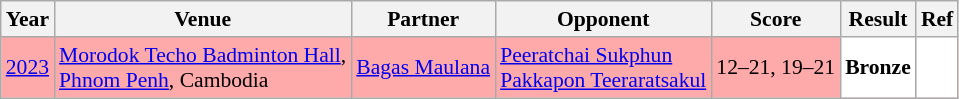<table class="sortable wikitable" style="font-size: 90%">
<tr>
<th>Year</th>
<th>Venue</th>
<th>Partner</th>
<th>Opponent</th>
<th>Score</th>
<th>Result</th>
<th>Ref</th>
</tr>
<tr style="background:#FFAAAA">
<td align="center"><a href='#'>2023</a></td>
<td align="left"><a href='#'>Morodok Techo Badminton Hall</a>,<br><a href='#'>Phnom Penh</a>, Cambodia</td>
<td align="left"> <a href='#'>Bagas Maulana</a></td>
<td align="left"> <a href='#'>Peeratchai Sukphun</a><br> <a href='#'>Pakkapon Teeraratsakul</a></td>
<td align="left">12–21, 19–21</td>
<td style="text-align:left; background:white"> <strong>Bronze</strong></td>
<td style="text-align:center; background:white"></td>
</tr>
</table>
